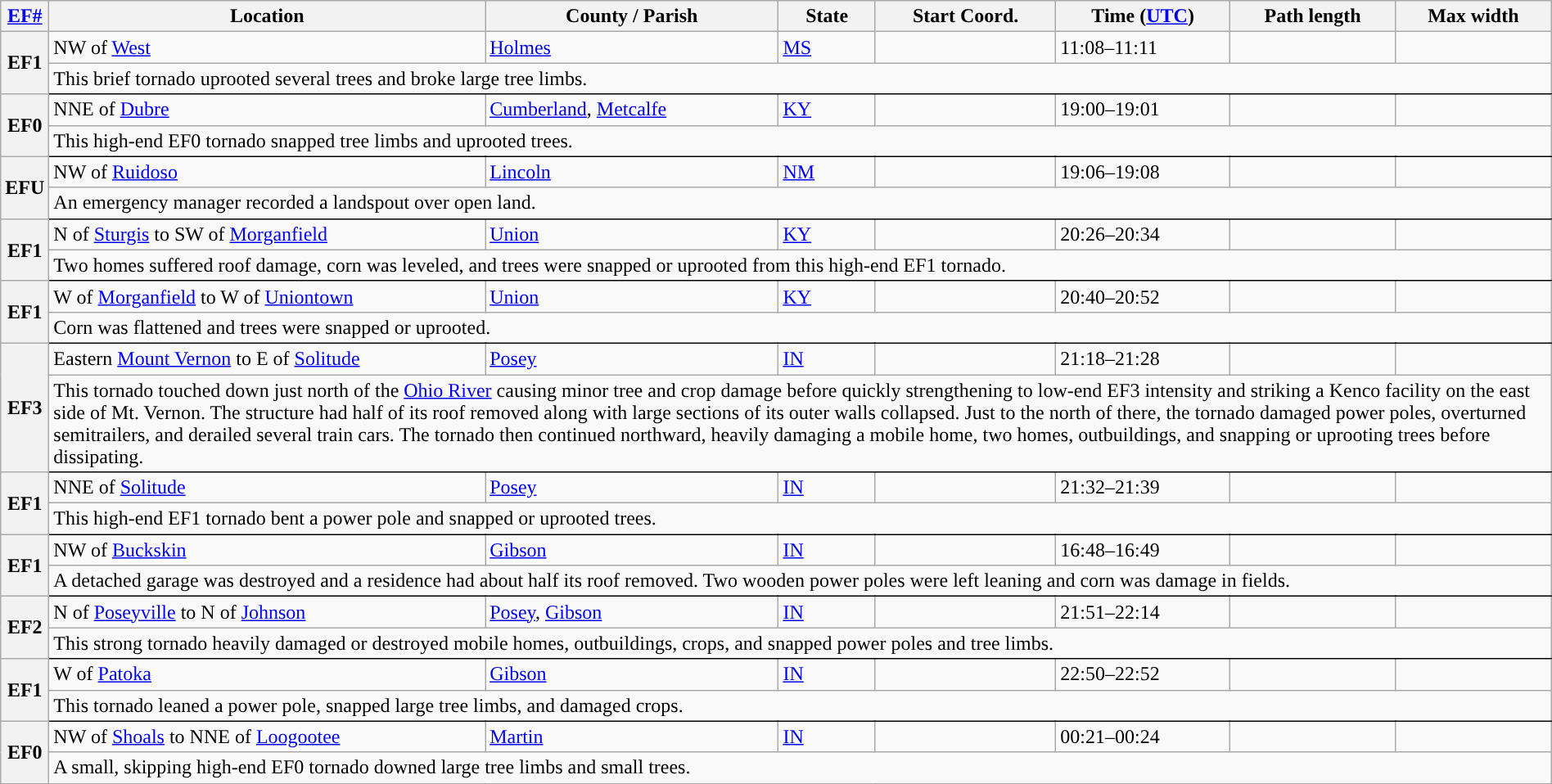<table class="wikitable sortable" style="width:100%;">
<tr>
<th scope="col" width="2%" align="center"><a href='#'>EF#</a></th>
<th scope="col" align="center" class="unsortable">Location</th>
<th scope="col" align="center" class="unsortable">County / Parish</th>
<th scope="col" align="center">State</th>
<th scope="col" align="center">Start Coord.</th>
<th scope="col" align="center">Time (<a href='#'>UTC</a>)</th>
<th scope="col" align="center">Path length</th>
<th scope="col" align="center">Max width</th>
</tr>
<tr>
<th scope="row" rowspan="2" style="background-color:#">EF1</th>
<td>NW of <a href='#'>West</a></td>
<td><a href='#'>Holmes</a></td>
<td><a href='#'>MS</a></td>
<td></td>
<td>11:08–11:11</td>
<td></td>
<td></td>
</tr>
<tr class="expand-child">
<td colspan="8" style=" border-bottom: 1px solid black;">This brief tornado uprooted several trees and broke large tree limbs.</td>
</tr>
<tr>
<th scope="row" rowspan="2" style="background-color:#">EF0</th>
<td>NNE of <a href='#'>Dubre</a></td>
<td><a href='#'>Cumberland</a>, <a href='#'>Metcalfe</a></td>
<td><a href='#'>KY</a></td>
<td></td>
<td>19:00–19:01</td>
<td></td>
<td></td>
</tr>
<tr class="expand-child">
<td colspan="8" style=" border-bottom: 1px solid black;">This high-end EF0 tornado snapped tree limbs and uprooted trees.</td>
</tr>
<tr>
<th scope="row" rowspan="2" style="background-color:#">EFU</th>
<td>NW of <a href='#'>Ruidoso</a></td>
<td><a href='#'>Lincoln</a></td>
<td><a href='#'>NM</a></td>
<td></td>
<td>19:06–19:08</td>
<td></td>
<td></td>
</tr>
<tr class="expand-child">
<td colspan="8" style=" border-bottom: 1px solid black;">An emergency manager recorded a landspout over open land.</td>
</tr>
<tr>
<th scope="row" rowspan="2" style="background-color:#">EF1</th>
<td>N of <a href='#'>Sturgis</a> to SW of <a href='#'>Morganfield</a></td>
<td><a href='#'>Union</a></td>
<td><a href='#'>KY</a></td>
<td></td>
<td>20:26–20:34</td>
<td></td>
<td></td>
</tr>
<tr class="expand-child">
<td colspan="8" style=" border-bottom: 1px solid black;">Two homes suffered roof damage, corn was leveled, and trees were snapped or uprooted from this high-end EF1 tornado.</td>
</tr>
<tr>
<th scope="row" rowspan="2" style="background-color:#">EF1</th>
<td>W of <a href='#'>Morganfield</a> to W of <a href='#'>Uniontown</a></td>
<td><a href='#'>Union</a></td>
<td><a href='#'>KY</a></td>
<td></td>
<td>20:40–20:52</td>
<td></td>
<td></td>
</tr>
<tr class="expand-child">
<td colspan="8" style=" border-bottom: 1px solid black;">Corn was flattened and trees were snapped or uprooted.</td>
</tr>
<tr>
<th scope="row" rowspan="2" style="background-color:#">EF3</th>
<td>Eastern <a href='#'>Mount Vernon</a> to E of <a href='#'>Solitude</a></td>
<td><a href='#'>Posey</a></td>
<td><a href='#'>IN</a></td>
<td></td>
<td>21:18–21:28</td>
<td></td>
<td></td>
</tr>
<tr class="expand-child">
<td colspan="8" style=" border-bottom: 1px solid black;">This tornado touched down just north of the <a href='#'>Ohio River</a> causing minor tree and crop damage before quickly strengthening to low-end EF3 intensity and striking a Kenco facility on the east side of Mt. Vernon. The structure had half of its roof removed along with large sections of its outer walls collapsed. Just to the north of there, the tornado damaged power poles, overturned semitrailers, and derailed several train cars. The tornado then continued northward, heavily damaging a mobile home, two homes, outbuildings, and snapping or uprooting trees before dissipating.</td>
</tr>
<tr>
<th scope="row" rowspan="2" style="background-color:#">EF1</th>
<td>NNE of <a href='#'>Solitude</a></td>
<td><a href='#'>Posey</a></td>
<td><a href='#'>IN</a></td>
<td></td>
<td>21:32–21:39</td>
<td></td>
<td></td>
</tr>
<tr class="expand-child">
<td colspan="8" style=" border-bottom: 1px solid black;">This high-end EF1 tornado bent a power pole and snapped or uprooted trees.</td>
</tr>
<tr>
<th scope="row" rowspan="2" style="background-color:#">EF1</th>
<td>NW of <a href='#'>Buckskin</a></td>
<td><a href='#'>Gibson</a></td>
<td><a href='#'>IN</a></td>
<td></td>
<td>16:48–16:49</td>
<td></td>
<td></td>
</tr>
<tr class="expand-child">
<td colspan="8" style=" border-bottom: 1px solid black;">A detached garage was destroyed and a residence had about half its roof removed. Two wooden power poles were left leaning and corn was damage in fields.</td>
</tr>
<tr>
<th scope="row" rowspan="2" style="background-color:#">EF2</th>
<td>N of <a href='#'>Poseyville</a> to N of <a href='#'>Johnson</a></td>
<td><a href='#'>Posey</a>, <a href='#'>Gibson</a></td>
<td><a href='#'>IN</a></td>
<td></td>
<td>21:51–22:14</td>
<td></td>
<td></td>
</tr>
<tr class="expand-child">
<td colspan="8" style=" border-bottom: 1px solid black;">This strong tornado heavily damaged or destroyed mobile homes, outbuildings, crops, and snapped power poles and tree limbs.</td>
</tr>
<tr>
<th scope="row" rowspan="2" style="background-color:#">EF1</th>
<td>W of <a href='#'>Patoka</a></td>
<td><a href='#'>Gibson</a></td>
<td><a href='#'>IN</a></td>
<td></td>
<td>22:50–22:52</td>
<td></td>
<td></td>
</tr>
<tr class="expand-child">
<td colspan="8" style=" border-bottom: 1px solid black;">This tornado leaned a power pole, snapped large tree limbs, and damaged crops.</td>
</tr>
<tr>
<th scope="row" rowspan="2" style="background-color:#">EF0</th>
<td>NW of <a href='#'>Shoals</a> to NNE of <a href='#'>Loogootee</a></td>
<td><a href='#'>Martin</a></td>
<td><a href='#'>IN</a></td>
<td></td>
<td>00:21–00:24</td>
<td></td>
<td></td>
</tr>
<tr class="expand-child">
<td colspan="8" style=" border-bottom: 1px solid black;">A small, skipping high-end EF0 tornado downed large tree limbs and small trees.</td>
</tr>
<tr>
</tr>
</table>
